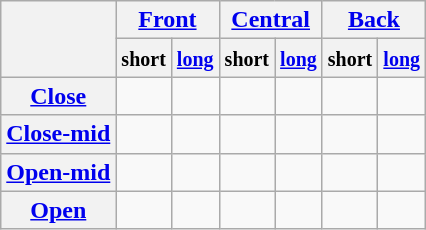<table class="wikitable" style="text-align:center">
<tr>
<th rowspan="2"></th>
<th colspan="2"><a href='#'>Front</a></th>
<th colspan="2"><a href='#'>Central</a></th>
<th colspan="2"><a href='#'>Back</a></th>
</tr>
<tr>
<th><small>short</small></th>
<th><small><a href='#'>long</a></small></th>
<th><small>short</small></th>
<th><small><a href='#'>long</a></small></th>
<th><small>short</small></th>
<th><small><a href='#'>long</a></small></th>
</tr>
<tr>
<th><a href='#'>Close</a></th>
<td></td>
<td></td>
<td></td>
<td></td>
<td></td>
<td></td>
</tr>
<tr>
<th><a href='#'>Close-mid</a></th>
<td></td>
<td></td>
<td></td>
<td></td>
<td></td>
<td></td>
</tr>
<tr>
<th><a href='#'>Open-mid</a></th>
<td></td>
<td></td>
<td></td>
<td></td>
<td></td>
<td></td>
</tr>
<tr>
<th><a href='#'>Open</a></th>
<td></td>
<td></td>
<td></td>
<td></td>
<td></td>
<td></td>
</tr>
</table>
